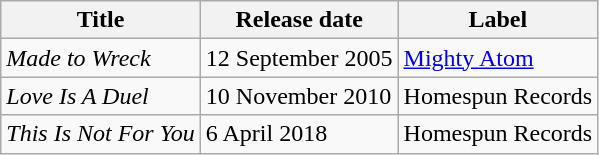<table class="wikitable">
<tr>
<th>Title</th>
<th>Release date</th>
<th>Label</th>
</tr>
<tr>
<td><em>Made to Wreck</em></td>
<td>12 September 2005</td>
<td><a href='#'>Mighty Atom</a></td>
</tr>
<tr>
<td><em>Love Is A Duel</em></td>
<td>10 November 2010</td>
<td>Homespun Records</td>
</tr>
<tr>
<td><em>This Is Not For You</em></td>
<td>6 April 2018</td>
<td>Homespun Records</td>
</tr>
</table>
